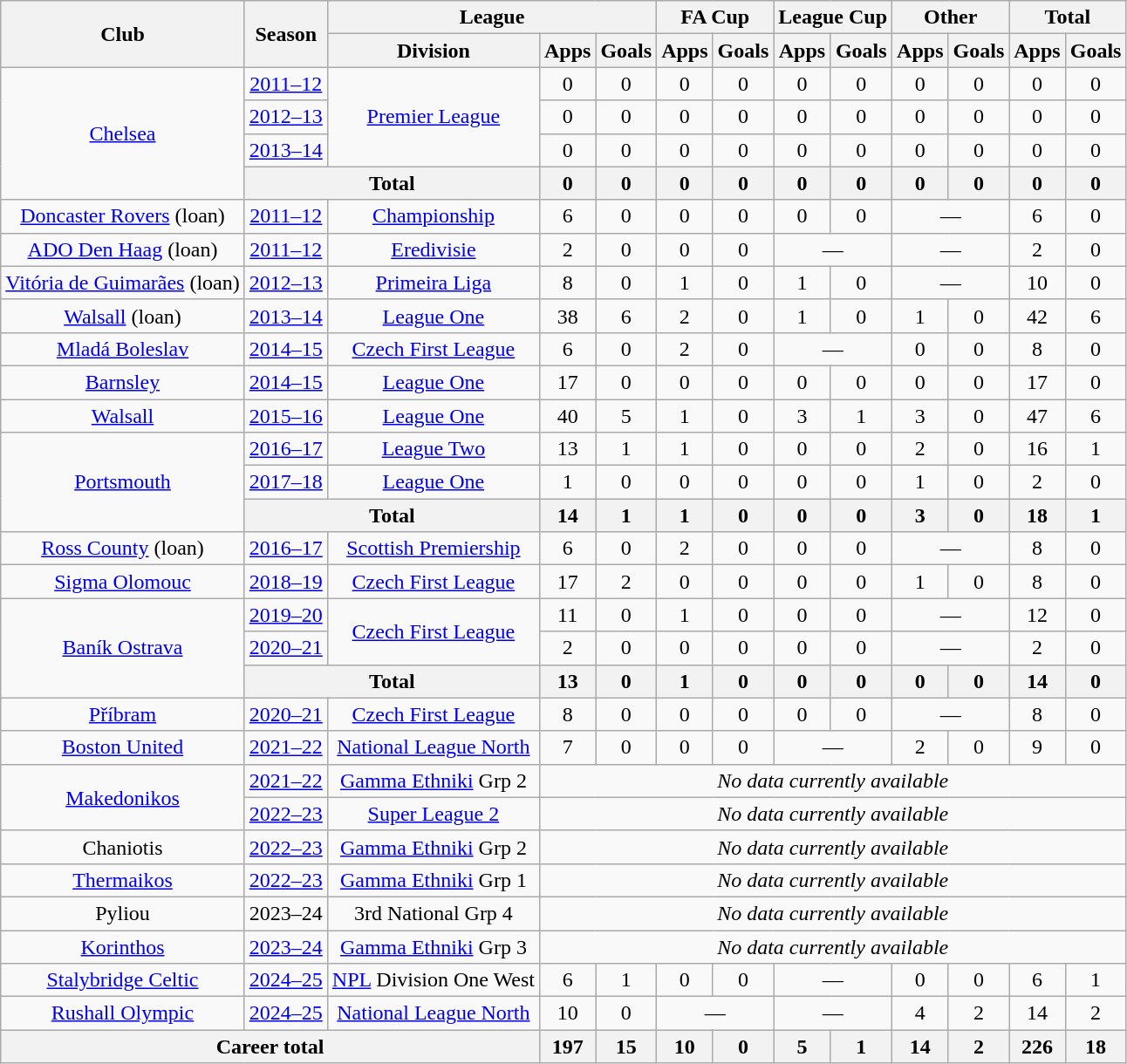<table class="wikitable" style="text-align:center">
<tr>
<th rowspan="2">Club</th>
<th rowspan="2">Season</th>
<th colspan="3">League</th>
<th colspan="2">FA Cup</th>
<th colspan="2">League Cup</th>
<th colspan="2">Other</th>
<th colspan="2">Total</th>
</tr>
<tr>
<th>Division</th>
<th>Apps</th>
<th>Goals</th>
<th>Apps</th>
<th>Goals</th>
<th>Apps</th>
<th>Goals</th>
<th>Apps</th>
<th>Goals</th>
<th>Apps</th>
<th>Goals</th>
</tr>
<tr>
<td rowspan="4"><a href='#'>Chelsea</a></td>
<td><a href='#'>2011–12</a></td>
<td rowspan="3"><a href='#'>Premier League</a></td>
<td>0</td>
<td>0</td>
<td>0</td>
<td>0</td>
<td>0</td>
<td>0</td>
<td>0</td>
<td>0</td>
<td>0</td>
<td>0</td>
</tr>
<tr>
<td><a href='#'>2012–13</a></td>
<td>0</td>
<td>0</td>
<td>0</td>
<td>0</td>
<td>0</td>
<td>0</td>
<td>0</td>
<td>0</td>
<td>0</td>
<td>0</td>
</tr>
<tr>
<td><a href='#'>2013–14</a></td>
<td>0</td>
<td>0</td>
<td>0</td>
<td>0</td>
<td>0</td>
<td>0</td>
<td>0</td>
<td>0</td>
<td>0</td>
<td>0</td>
</tr>
<tr>
<th colspan="2">Total</th>
<th>0</th>
<th>0</th>
<th>0</th>
<th>0</th>
<th>0</th>
<th>0</th>
<th>0</th>
<th>0</th>
<th>0</th>
<th>0</th>
</tr>
<tr>
<td><a href='#'>Doncaster Rovers</a> (loan)</td>
<td><a href='#'>2011–12</a></td>
<td><a href='#'>Championship</a></td>
<td>6</td>
<td>0</td>
<td>0</td>
<td>0</td>
<td>0</td>
<td>0</td>
<td colspan="2">—</td>
<td>6</td>
<td>0</td>
</tr>
<tr>
<td><a href='#'>ADO Den Haag</a> (loan)</td>
<td><a href='#'>2011–12</a></td>
<td><a href='#'>Eredivisie</a></td>
<td>2</td>
<td>0</td>
<td>0</td>
<td>0</td>
<td colspan="2">—</td>
<td colspan="2">—</td>
<td>2</td>
<td>0</td>
</tr>
<tr>
<td><a href='#'>Vitória de Guimarães</a> (loan)</td>
<td><a href='#'>2012–13</a></td>
<td><a href='#'>Primeira Liga</a></td>
<td>8</td>
<td>0</td>
<td>1</td>
<td>0</td>
<td>1</td>
<td>0</td>
<td colspan="2">—</td>
<td>10</td>
<td>0</td>
</tr>
<tr>
<td><a href='#'>Walsall</a> (loan)</td>
<td><a href='#'>2013–14</a></td>
<td><a href='#'>League One</a></td>
<td>38</td>
<td>6</td>
<td>2</td>
<td>0</td>
<td>1</td>
<td>0</td>
<td>1</td>
<td>0</td>
<td>42</td>
<td>6</td>
</tr>
<tr>
<td><a href='#'>Mladá Boleslav</a></td>
<td><a href='#'>2014–15</a></td>
<td><a href='#'>Czech First League</a></td>
<td>6</td>
<td>0</td>
<td>2</td>
<td>0</td>
<td colspan="2">—</td>
<td>0</td>
<td>0</td>
<td>8</td>
<td>0</td>
</tr>
<tr>
<td><a href='#'>Barnsley</a></td>
<td><a href='#'>2014–15</a></td>
<td><a href='#'>League One</a></td>
<td>17</td>
<td>0</td>
<td>0</td>
<td>0</td>
<td>0</td>
<td>0</td>
<td>0</td>
<td>0</td>
<td>17</td>
<td>0</td>
</tr>
<tr>
<td><a href='#'>Walsall</a></td>
<td><a href='#'>2015–16</a></td>
<td><a href='#'>League One</a></td>
<td>40</td>
<td>5</td>
<td>1</td>
<td>0</td>
<td>3</td>
<td>1</td>
<td>3</td>
<td>0</td>
<td>47</td>
<td>6</td>
</tr>
<tr>
<td rowspan="3"><a href='#'>Portsmouth</a></td>
<td><a href='#'>2016–17</a></td>
<td><a href='#'>League Two</a></td>
<td>13</td>
<td>1</td>
<td>1</td>
<td>0</td>
<td>0</td>
<td>0</td>
<td>2</td>
<td>0</td>
<td>16</td>
<td>1</td>
</tr>
<tr>
<td><a href='#'>2017–18</a></td>
<td><a href='#'>League One</a></td>
<td>1</td>
<td>0</td>
<td>0</td>
<td>0</td>
<td>0</td>
<td>0</td>
<td>1</td>
<td>0</td>
<td>2</td>
<td>0</td>
</tr>
<tr>
<th colspan=2>Total</th>
<th>14</th>
<th>1</th>
<th>1</th>
<th>0</th>
<th>0</th>
<th>0</th>
<th>3</th>
<th>0</th>
<th>18</th>
<th>1</th>
</tr>
<tr>
<td rowspan="1" valign="center"><a href='#'>Ross County</a> (loan)</td>
<td><a href='#'>2016–17</a></td>
<td><a href='#'>Scottish Premiership</a></td>
<td>6</td>
<td>0</td>
<td>2</td>
<td>0</td>
<td>0</td>
<td>0</td>
<td colspan="2">—</td>
<td>8</td>
<td>0</td>
</tr>
<tr>
<td><a href='#'>Sigma Olomouc</a></td>
<td><a href='#'>2018–19</a></td>
<td><a href='#'>Czech First League</a></td>
<td>17</td>
<td>2</td>
<td>0</td>
<td>0</td>
<td>0</td>
<td>0</td>
<td>1</td>
<td>0</td>
<td>8</td>
<td>0</td>
</tr>
<tr>
<td rowspan=3><a href='#'>Baník Ostrava</a></td>
<td><a href='#'>2019–20</a></td>
<td rowspan=2><a href='#'>Czech First League</a></td>
<td>11</td>
<td>0</td>
<td>1</td>
<td>0</td>
<td>0</td>
<td>0</td>
<td colspan="2">—</td>
<td>12</td>
<td>0</td>
</tr>
<tr>
<td><a href='#'>2020–21</a></td>
<td>2</td>
<td>0</td>
<td>0</td>
<td>0</td>
<td>0</td>
<td>0</td>
<td colspan="2">—</td>
<td>2</td>
<td>0</td>
</tr>
<tr>
<th colspan=2>Total</th>
<th>13</th>
<th>0</th>
<th>1</th>
<th>0</th>
<th>0</th>
<th>0</th>
<th>0</th>
<th>0</th>
<th>14</th>
<th>0</th>
</tr>
<tr>
<td><a href='#'>Příbram</a></td>
<td><a href='#'>2020–21</a></td>
<td><a href='#'>Czech First League</a></td>
<td>8</td>
<td>0</td>
<td>0</td>
<td>0</td>
<td>0</td>
<td>0</td>
<td colspan="2">—</td>
<td>8</td>
<td>0</td>
</tr>
<tr>
<td><a href='#'>Boston United</a></td>
<td><a href='#'>2021–22</a></td>
<td><a href='#'>National League North</a></td>
<td>7</td>
<td>0</td>
<td>0</td>
<td>0</td>
<td colspan="2">—</td>
<td>2</td>
<td>0</td>
<td>9</td>
<td>0</td>
</tr>
<tr>
<td rowspan="2"><a href='#'>Makedonikos</a></td>
<td><a href='#'>2021–22</a></td>
<td><a href='#'>Gamma Ethniki</a> Grp 2</td>
<td colspan="10"><em>No data currently available</em></td>
</tr>
<tr>
<td><a href='#'>2022–23</a></td>
<td><a href='#'>Super League 2</a></td>
<td colspan="10"><em>No data currently available</em></td>
</tr>
<tr>
<td>Chaniotis</td>
<td><a href='#'>2022–23</a></td>
<td><a href='#'>Gamma Ethniki</a> Grp 2</td>
<td colspan="10"><em>No data currently available</em></td>
</tr>
<tr>
<td><a href='#'>Thermaikos</a></td>
<td><a href='#'>2022–23</a></td>
<td><a href='#'>Gamma Ethniki</a> Grp 1</td>
<td colspan="10"><em>No data currently available</em></td>
</tr>
<tr>
<td>Pyliou</td>
<td>2023–24</td>
<td>3rd National Grp 4</td>
<td colspan="10"><em>No data currently available</em></td>
</tr>
<tr>
<td><a href='#'>Korinthos</a></td>
<td><a href='#'>2023–24</a></td>
<td><a href='#'>Gamma Ethniki</a> Grp 3</td>
<td colspan="10"><em>No data currently available</em></td>
</tr>
<tr>
<td><a href='#'>Stalybridge Celtic</a></td>
<td><a href='#'>2024–25</a></td>
<td><a href='#'>NPL</a> Division One West</td>
<td>6</td>
<td>1</td>
<td>0</td>
<td>0</td>
<td colspan="2">—</td>
<td>0</td>
<td>0</td>
<td>6</td>
<td>1</td>
</tr>
<tr>
<td><a href='#'>Rushall Olympic</a></td>
<td><a href='#'>2024–25</a></td>
<td><a href='#'>National League North</a></td>
<td>10</td>
<td>0</td>
<td colspan="2">—</td>
<td colspan="2">—</td>
<td>4</td>
<td>2</td>
<td>14</td>
<td>2</td>
</tr>
<tr>
<th colspan="3">Career total</th>
<th>197</th>
<th>15</th>
<th>10</th>
<th>0</th>
<th>5</th>
<th>1</th>
<th>14</th>
<th>2</th>
<th>226</th>
<th>18</th>
</tr>
</table>
